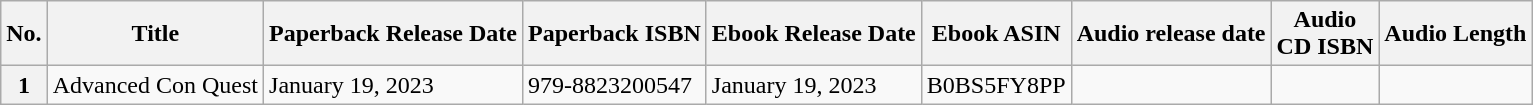<table class="wikitable">
<tr>
<th>No.</th>
<th>Title</th>
<th>Paperback Release Date</th>
<th>Paperback ISBN</th>
<th>Ebook Release Date</th>
<th>Ebook ASIN</th>
<th>Audio release date</th>
<th>Audio<br>CD
ISBN</th>
<th>Audio Length</th>
</tr>
<tr>
<th>1</th>
<td>Advanced Con Quest</td>
<td>January 19, 2023</td>
<td>979-8823200547</td>
<td>January 19, 2023</td>
<td>B0BS5FY8PP</td>
<td></td>
<td></td>
<td></td>
</tr>
</table>
